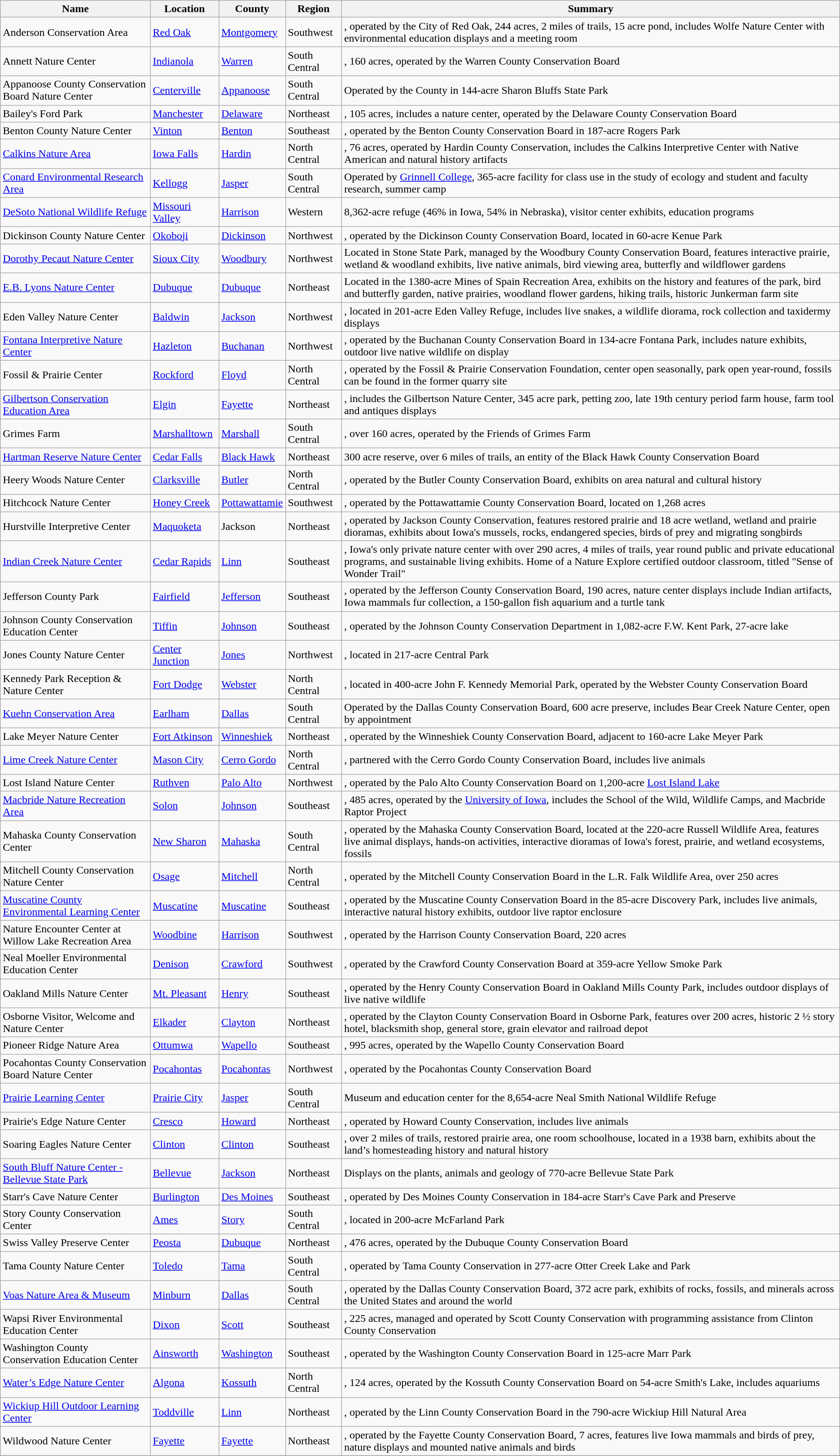<table class="wikitable sortable">
<tr>
<th>Name</th>
<th>Location</th>
<th>County</th>
<th>Region</th>
<th>Summary</th>
</tr>
<tr>
<td>Anderson Conservation Area</td>
<td><a href='#'>Red Oak</a></td>
<td><a href='#'>Montgomery</a></td>
<td>Southwest</td>
<td>, operated by the City of Red Oak, 244 acres, 2 miles of trails, 15 acre pond, includes Wolfe Nature Center with environmental education displays and a meeting room</td>
</tr>
<tr>
<td>Annett Nature Center</td>
<td><a href='#'>Indianola</a></td>
<td><a href='#'>Warren</a></td>
<td>South Central</td>
<td>, 160 acres, operated by the Warren County Conservation Board</td>
</tr>
<tr>
<td>Appanoose County Conservation Board Nature Center</td>
<td><a href='#'>Centerville</a></td>
<td><a href='#'>Appanoose</a></td>
<td>South Central</td>
<td>Operated by the County in 144-acre Sharon Bluffs State Park</td>
</tr>
<tr>
<td>Bailey's Ford Park</td>
<td><a href='#'>Manchester</a></td>
<td><a href='#'>Delaware</a></td>
<td>Northeast</td>
<td>, 105 acres, includes a nature center, operated by the Delaware County Conservation Board</td>
</tr>
<tr>
<td>Benton County Nature Center</td>
<td><a href='#'>Vinton</a></td>
<td><a href='#'>Benton</a></td>
<td>Southeast</td>
<td>, operated by the Benton County Conservation Board in 187-acre Rogers Park</td>
</tr>
<tr>
<td><a href='#'>Calkins Nature Area</a></td>
<td><a href='#'>Iowa Falls</a></td>
<td><a href='#'>Hardin</a></td>
<td>North Central</td>
<td>, 76 acres, operated by Hardin County Conservation, includes the Calkins Interpretive Center with Native American and natural history artifacts</td>
</tr>
<tr>
<td><a href='#'>Conard Environmental Research Area</a></td>
<td><a href='#'>Kellogg</a></td>
<td><a href='#'>Jasper</a></td>
<td>South Central</td>
<td>Operated by <a href='#'>Grinnell College</a>, 365-acre facility for class use in the study of ecology and student and faculty research, summer camp</td>
</tr>
<tr>
<td><a href='#'>DeSoto National Wildlife Refuge</a></td>
<td><a href='#'>Missouri Valley</a></td>
<td><a href='#'>Harrison</a></td>
<td>Western</td>
<td>8,362-acre refuge (46% in Iowa, 54% in Nebraska), visitor center exhibits, education programs</td>
</tr>
<tr>
<td>Dickinson County Nature Center</td>
<td><a href='#'>Okoboji</a></td>
<td><a href='#'>Dickinson</a></td>
<td>Northwest</td>
<td>, operated by the Dickinson County Conservation Board, located in 60-acre Kenue Park</td>
</tr>
<tr>
<td><a href='#'>Dorothy Pecaut Nature Center</a></td>
<td><a href='#'>Sioux City</a></td>
<td><a href='#'>Woodbury</a></td>
<td>Northwest</td>
<td>Located in Stone State Park, managed by the Woodbury County Conservation Board, features interactive prairie, wetland & woodland exhibits, live native animals, bird viewing area, butterfly and wildflower gardens</td>
</tr>
<tr>
<td><a href='#'>E.B. Lyons Nature Center</a></td>
<td><a href='#'>Dubuque</a></td>
<td><a href='#'>Dubuque</a></td>
<td>Northeast</td>
<td>Located in the 1380-acre Mines of Spain Recreation Area, exhibits on the history and features of the park, bird and butterfly garden, native prairies, woodland flower gardens, hiking trails, historic Junkerman farm site</td>
</tr>
<tr>
<td>Eden Valley Nature Center</td>
<td><a href='#'>Baldwin</a></td>
<td><a href='#'>Jackson</a></td>
<td>Northwest</td>
<td>, located in 201-acre Eden Valley Refuge, includes live snakes, a wildlife diorama, rock collection and taxidermy displays</td>
</tr>
<tr>
<td><a href='#'>Fontana Interpretive Nature Center</a></td>
<td><a href='#'>Hazleton</a></td>
<td><a href='#'>Buchanan</a></td>
<td>Northwest</td>
<td>, operated by the Buchanan County Conservation Board in 134-acre Fontana Park, includes nature exhibits, outdoor live native wildlife on display</td>
</tr>
<tr>
<td>Fossil & Prairie Center</td>
<td><a href='#'>Rockford</a></td>
<td><a href='#'>Floyd</a></td>
<td>North Central</td>
<td>, operated by the Fossil & Prairie Conservation Foundation, center open seasonally, park open year-round, fossils can be found in the former quarry site</td>
</tr>
<tr>
<td><a href='#'>Gilbertson Conservation Education Area</a></td>
<td><a href='#'>Elgin</a></td>
<td><a href='#'>Fayette</a></td>
<td>Northeast</td>
<td>, includes the Gilbertson Nature Center, 345 acre park, petting zoo, late 19th century period farm house, farm tool and antiques displays</td>
</tr>
<tr>
<td>Grimes Farm</td>
<td><a href='#'>Marshalltown</a></td>
<td><a href='#'>Marshall</a></td>
<td>South Central</td>
<td>, over 160 acres, operated by the Friends of Grimes Farm</td>
</tr>
<tr>
<td><a href='#'>Hartman Reserve Nature Center</a></td>
<td><a href='#'>Cedar Falls</a></td>
<td><a href='#'>Black Hawk</a></td>
<td>Northeast</td>
<td>300 acre reserve, over 6 miles of trails, an entity of the Black Hawk County Conservation Board</td>
</tr>
<tr>
<td>Heery Woods Nature Center</td>
<td><a href='#'>Clarksville</a></td>
<td><a href='#'>Butler</a></td>
<td>North Central</td>
<td>, operated by the Butler County Conservation Board, exhibits on area natural and cultural history</td>
</tr>
<tr>
<td>Hitchcock Nature Center</td>
<td><a href='#'>Honey Creek</a></td>
<td><a href='#'>Pottawattamie</a></td>
<td>Southwest</td>
<td>, operated by the Pottawattamie County Conservation Board, located on 1,268 acres</td>
</tr>
<tr>
<td>Hurstville Interpretive Center</td>
<td><a href='#'>Maquoketa</a></td>
<td>Jackson</td>
<td>Northeast</td>
<td>, operated by Jackson County Conservation, features restored prairie and 18 acre wetland, wetland and prairie dioramas, exhibits about Iowa's mussels, rocks, endangered species, birds of prey and migrating songbirds</td>
</tr>
<tr>
<td><a href='#'>Indian Creek Nature Center</a></td>
<td><a href='#'>Cedar Rapids</a></td>
<td><a href='#'>Linn</a></td>
<td>Southeast</td>
<td>, Iowa's only private nature center with over 290 acres, 4 miles of trails, year round public and private educational programs, and sustainable living exhibits.  Home of a Nature Explore certified outdoor classroom, titled "Sense of Wonder Trail"</td>
</tr>
<tr>
<td>Jefferson County Park</td>
<td><a href='#'>Fairfield</a></td>
<td><a href='#'>Jefferson</a></td>
<td>Southeast</td>
<td>, operated by the Jefferson County Conservation Board, 190 acres, nature center displays include Indian artifacts, Iowa mammals fur collection, a 150-gallon fish aquarium and a turtle tank</td>
</tr>
<tr>
<td>Johnson County Conservation Education Center</td>
<td><a href='#'>Tiffin</a></td>
<td><a href='#'>Johnson</a></td>
<td>Southeast</td>
<td>, operated by the Johnson County Conservation Department in 1,082-acre F.W. Kent Park, 27-acre lake</td>
</tr>
<tr>
<td>Jones County Nature Center</td>
<td><a href='#'>Center Junction</a></td>
<td><a href='#'>Jones</a></td>
<td>Northwest</td>
<td>, located in 217-acre Central Park</td>
</tr>
<tr>
<td>Kennedy Park Reception & Nature Center</td>
<td><a href='#'>Fort Dodge</a></td>
<td><a href='#'>Webster</a></td>
<td>North Central</td>
<td>, located in 400-acre John F. Kennedy Memorial Park, operated by the Webster County Conservation Board</td>
</tr>
<tr>
<td><a href='#'>Kuehn Conservation Area</a></td>
<td><a href='#'>Earlham</a></td>
<td><a href='#'>Dallas</a></td>
<td>South Central</td>
<td>Operated by the Dallas County Conservation Board, 600 acre preserve, includes Bear Creek Nature Center, open by appointment</td>
</tr>
<tr>
<td>Lake Meyer Nature Center</td>
<td><a href='#'>Fort Atkinson</a></td>
<td><a href='#'>Winneshiek</a></td>
<td>Northeast</td>
<td>, operated by the Winneshiek County Conservation Board, adjacent to 160-acre Lake Meyer Park</td>
</tr>
<tr>
<td><a href='#'>Lime Creek Nature Center</a></td>
<td><a href='#'>Mason City</a></td>
<td><a href='#'>Cerro Gordo</a></td>
<td>North Central</td>
<td>, partnered with the Cerro Gordo County Conservation Board, includes live animals</td>
</tr>
<tr>
<td>Lost Island Nature Center</td>
<td><a href='#'>Ruthven</a></td>
<td><a href='#'>Palo Alto</a></td>
<td>Northwest</td>
<td>, operated by the Palo Alto County Conservation Board on 1,200-acre <a href='#'>Lost Island Lake</a></td>
</tr>
<tr>
<td><a href='#'>Macbride Nature Recreation Area</a></td>
<td><a href='#'>Solon</a></td>
<td><a href='#'>Johnson</a></td>
<td>Southeast</td>
<td>, 485 acres, operated by the <a href='#'>University of Iowa</a>, includes the School of the Wild, Wildlife Camps, and Macbride Raptor Project</td>
</tr>
<tr>
<td>Mahaska County Conservation Center</td>
<td><a href='#'>New Sharon</a></td>
<td><a href='#'>Mahaska</a></td>
<td>South Central</td>
<td>, operated by the Mahaska County Conservation Board, located at the 220-acre Russell Wildlife Area, features live animal displays, hands-on activities, interactive dioramas of Iowa's forest, prairie, and wetland ecosystems, fossils</td>
</tr>
<tr>
<td>Mitchell County Conservation Nature Center</td>
<td><a href='#'>Osage</a></td>
<td><a href='#'>Mitchell</a></td>
<td>North Central</td>
<td>, operated by the Mitchell County Conservation Board in the L.R. Falk Wildlife Area, over 250 acres</td>
</tr>
<tr>
<td><a href='#'>Muscatine County Environmental Learning Center</a></td>
<td><a href='#'>Muscatine</a></td>
<td><a href='#'>Muscatine</a></td>
<td>Southeast</td>
<td>, operated by the Muscatine County Conservation Board in the 85-acre Discovery Park, includes live animals, interactive natural history exhibits, outdoor live raptor enclosure</td>
</tr>
<tr>
<td>Nature Encounter Center at Willow Lake Recreation Area</td>
<td><a href='#'>Woodbine</a></td>
<td><a href='#'>Harrison</a></td>
<td>Southwest</td>
<td>, operated by the Harrison County Conservation Board, 220 acres</td>
</tr>
<tr>
<td>Neal Moeller Environmental Education Center</td>
<td><a href='#'>Denison</a></td>
<td><a href='#'>Crawford</a></td>
<td>Southwest</td>
<td>, operated by the Crawford County Conservation Board at 359-acre Yellow Smoke Park</td>
</tr>
<tr>
<td>Oakland Mills Nature Center</td>
<td><a href='#'>Mt. Pleasant</a></td>
<td><a href='#'>Henry</a></td>
<td>Southeast</td>
<td>, operated by the Henry County Conservation Board in Oakland Mills County Park, includes outdoor displays of live native wildlife</td>
</tr>
<tr>
<td>Osborne Visitor, Welcome and Nature Center</td>
<td><a href='#'>Elkader</a></td>
<td><a href='#'>Clayton</a></td>
<td>Northeast</td>
<td>, operated by the Clayton County Conservation Board in Osborne Park, features over 200 acres, historic 2 ½ story hotel, blacksmith shop, general store, grain elevator and railroad depot</td>
</tr>
<tr>
<td>Pioneer Ridge Nature Area</td>
<td><a href='#'>Ottumwa</a></td>
<td><a href='#'>Wapello</a></td>
<td>Southeast</td>
<td>, 995 acres, operated by the Wapello County Conservation Board</td>
</tr>
<tr>
<td>Pocahontas County Conservation Board Nature Center</td>
<td><a href='#'>Pocahontas</a></td>
<td><a href='#'>Pocahontas</a></td>
<td>Northwest</td>
<td>, operated by the Pocahontas County Conservation Board</td>
</tr>
<tr>
<td><a href='#'>Prairie Learning Center</a></td>
<td><a href='#'>Prairie City</a></td>
<td><a href='#'>Jasper</a></td>
<td>South Central</td>
<td>Museum and education center for the 8,654-acre Neal Smith National Wildlife Refuge</td>
</tr>
<tr>
<td>Prairie's Edge Nature Center</td>
<td><a href='#'>Cresco</a></td>
<td><a href='#'>Howard</a></td>
<td>Northeast</td>
<td>, operated by Howard County Conservation, includes live animals</td>
</tr>
<tr>
<td>Soaring Eagles Nature Center</td>
<td><a href='#'>Clinton</a></td>
<td><a href='#'>Clinton</a></td>
<td>Southeast</td>
<td>, over 2 miles of trails, restored prairie area, one room schoolhouse, located in a 1938 barn, exhibits about the land’s homesteading history and natural history</td>
</tr>
<tr>
<td><a href='#'>South Bluff Nature Center - Bellevue State Park</a></td>
<td><a href='#'>Bellevue</a></td>
<td><a href='#'>Jackson</a></td>
<td>Northeast</td>
<td>Displays on the plants, animals and geology of 770-acre Bellevue State Park</td>
</tr>
<tr>
<td>Starr's Cave Nature Center</td>
<td><a href='#'>Burlington</a></td>
<td><a href='#'>Des Moines</a></td>
<td>Southeast</td>
<td>, operated by Des Moines County Conservation in 184-acre Starr's Cave Park and Preserve</td>
</tr>
<tr>
<td>Story County Conservation Center</td>
<td><a href='#'>Ames</a></td>
<td><a href='#'>Story</a></td>
<td>South Central</td>
<td>, located in 200-acre McFarland Park</td>
</tr>
<tr>
<td>Swiss Valley Preserve Center</td>
<td><a href='#'>Peosta</a></td>
<td><a href='#'>Dubuque</a></td>
<td>Northeast</td>
<td>, 476 acres, operated by the Dubuque County Conservation Board</td>
</tr>
<tr>
<td>Tama County Nature Center</td>
<td><a href='#'>Toledo</a></td>
<td><a href='#'>Tama</a></td>
<td>South Central</td>
<td>, operated by Tama County Conservation in 277-acre Otter Creek Lake and Park</td>
</tr>
<tr>
<td><a href='#'>Voas Nature Area & Museum</a></td>
<td><a href='#'>Minburn</a></td>
<td><a href='#'>Dallas</a></td>
<td>South Central</td>
<td>, operated by the Dallas County Conservation Board, 372 acre park, exhibits of rocks, fossils, and minerals across the United States and around the world</td>
</tr>
<tr>
<td>Wapsi River Environmental Education Center</td>
<td><a href='#'>Dixon</a></td>
<td><a href='#'>Scott</a></td>
<td>Southeast</td>
<td>, 225 acres, managed and operated by Scott County Conservation with programming assistance from Clinton County Conservation</td>
</tr>
<tr>
<td>Washington County Conservation Education Center</td>
<td><a href='#'>Ainsworth</a></td>
<td><a href='#'>Washington</a></td>
<td>Southeast</td>
<td>, operated by the Washington County Conservation Board in 125-acre Marr Park</td>
</tr>
<tr>
<td><a href='#'>Water’s Edge Nature Center</a></td>
<td><a href='#'>Algona</a></td>
<td><a href='#'>Kossuth</a></td>
<td>North Central</td>
<td>, 124 acres, operated by the Kossuth County Conservation Board on 54-acre Smith's Lake, includes aquariums</td>
</tr>
<tr>
<td><a href='#'>Wickiup Hill Outdoor Learning Center</a></td>
<td><a href='#'>Toddville</a></td>
<td><a href='#'>Linn</a></td>
<td>Northeast</td>
<td>, operated by the Linn County Conservation Board in the 790-acre Wickiup Hill Natural Area</td>
</tr>
<tr>
<td>Wildwood Nature Center</td>
<td><a href='#'>Fayette</a></td>
<td><a href='#'>Fayette</a></td>
<td>Northeast</td>
<td>, operated by the Fayette County Conservation Board, 7 acres, features live Iowa mammals and birds of prey, nature displays and mounted native animals and birds</td>
</tr>
<tr>
</tr>
</table>
